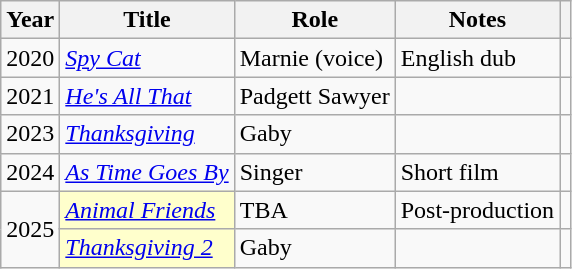<table class="wikitable plainrowheaders" style="text-align:left;">
<tr>
<th>Year</th>
<th>Title</th>
<th>Role</th>
<th>Notes</th>
<th></th>
</tr>
<tr>
<td>2020</td>
<td><em><a href='#'>Spy Cat</a></em></td>
<td>Marnie (voice)</td>
<td>English dub</td>
<td></td>
</tr>
<tr>
<td>2021</td>
<td><em><a href='#'>He's All That</a></em></td>
<td>Padgett Sawyer</td>
<td></td>
<td></td>
</tr>
<tr>
<td>2023</td>
<td><em><a href='#'>Thanksgiving</a></em></td>
<td>Gaby</td>
<td></td>
<td></td>
</tr>
<tr>
<td>2024</td>
<td><em><a href='#'>As Time Goes By</a></em></td>
<td>Singer</td>
<td>Short film</td>
<td></td>
</tr>
<tr>
<td rowspan="2">2025</td>
<td style="background:#FFFFCC;"><em><a href='#'>Animal Friends</a></em> </td>
<td>TBA</td>
<td>Post-production</td>
<td></td>
</tr>
<tr>
<td style="background:#FFFFCC;"><em><a href='#'>Thanksgiving 2</a></em> </td>
<td>Gaby</td>
<td></td>
<td></td>
</tr>
</table>
